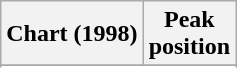<table class="wikitable plainrowheaders sortable">
<tr>
<th scope="col">Chart (1998)</th>
<th scope="col">Peak<br>position</th>
</tr>
<tr>
</tr>
<tr>
</tr>
<tr>
</tr>
<tr>
</tr>
<tr>
</tr>
<tr>
</tr>
<tr>
</tr>
<tr>
</tr>
</table>
